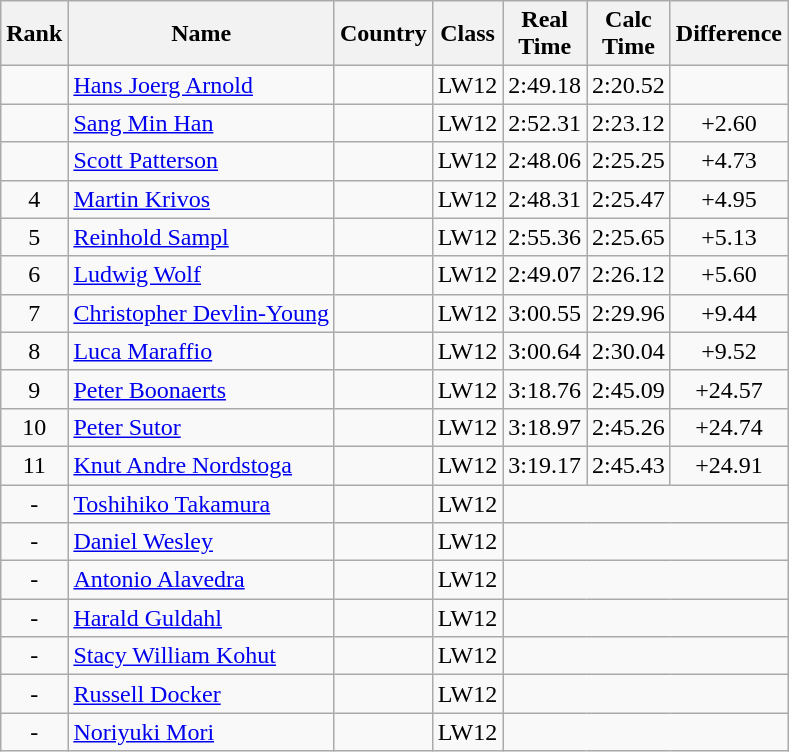<table class="wikitable sortable" style="text-align:center">
<tr>
<th>Rank</th>
<th>Name</th>
<th>Country</th>
<th>Class</th>
<th>Real<br>Time</th>
<th>Calc<br>Time</th>
<th Class="unsortable">Difference</th>
</tr>
<tr>
<td></td>
<td align=left><a href='#'>Hans Joerg Arnold</a></td>
<td align=left></td>
<td>LW12</td>
<td>2:49.18</td>
<td>2:20.52</td>
</tr>
<tr>
<td></td>
<td align=left><a href='#'>Sang Min Han</a></td>
<td align=left></td>
<td>LW12</td>
<td>2:52.31</td>
<td>2:23.12</td>
<td>+2.60</td>
</tr>
<tr>
<td></td>
<td align=left><a href='#'>Scott Patterson</a></td>
<td align=left></td>
<td>LW12</td>
<td>2:48.06</td>
<td>2:25.25</td>
<td>+4.73</td>
</tr>
<tr>
<td>4</td>
<td align=left><a href='#'>Martin Krivos</a></td>
<td align=left></td>
<td>LW12</td>
<td>2:48.31</td>
<td>2:25.47</td>
<td>+4.95</td>
</tr>
<tr>
<td>5</td>
<td align=left><a href='#'>Reinhold Sampl</a></td>
<td align=left></td>
<td>LW12</td>
<td>2:55.36</td>
<td>2:25.65</td>
<td>+5.13</td>
</tr>
<tr>
<td>6</td>
<td align=left><a href='#'>Ludwig Wolf</a></td>
<td align=left></td>
<td>LW12</td>
<td>2:49.07</td>
<td>2:26.12</td>
<td>+5.60</td>
</tr>
<tr>
<td>7</td>
<td align=left><a href='#'>Christopher Devlin-Young</a></td>
<td align=left></td>
<td>LW12</td>
<td>3:00.55</td>
<td>2:29.96</td>
<td>+9.44</td>
</tr>
<tr>
<td>8</td>
<td align=left><a href='#'>Luca Maraffio</a></td>
<td align=left></td>
<td>LW12</td>
<td>3:00.64</td>
<td>2:30.04</td>
<td>+9.52</td>
</tr>
<tr>
<td>9</td>
<td align=left><a href='#'>Peter Boonaerts</a></td>
<td align=left></td>
<td>LW12</td>
<td>3:18.76</td>
<td>2:45.09</td>
<td>+24.57</td>
</tr>
<tr>
<td>10</td>
<td align=left><a href='#'>Peter Sutor</a></td>
<td align=left></td>
<td>LW12</td>
<td>3:18.97</td>
<td>2:45.26</td>
<td>+24.74</td>
</tr>
<tr>
<td>11</td>
<td align=left><a href='#'>Knut Andre Nordstoga</a></td>
<td align=left></td>
<td>LW12</td>
<td>3:19.17</td>
<td>2:45.43</td>
<td>+24.91</td>
</tr>
<tr>
<td>-</td>
<td align=left><a href='#'>Toshihiko Takamura</a></td>
<td align=left></td>
<td>LW12</td>
<td colspan=3></td>
</tr>
<tr>
<td>-</td>
<td align=left><a href='#'>Daniel Wesley</a></td>
<td align=left></td>
<td>LW12</td>
<td colspan=3></td>
</tr>
<tr>
<td>-</td>
<td align=left><a href='#'>Antonio Alavedra</a></td>
<td align=left></td>
<td>LW12</td>
<td colspan=3></td>
</tr>
<tr>
<td>-</td>
<td align=left><a href='#'>Harald Guldahl</a></td>
<td align=left></td>
<td>LW12</td>
<td colspan=3></td>
</tr>
<tr>
<td>-</td>
<td align=left><a href='#'>Stacy William Kohut</a></td>
<td align=left></td>
<td>LW12</td>
<td colspan=3></td>
</tr>
<tr>
<td>-</td>
<td align=left><a href='#'>Russell Docker</a></td>
<td align=left></td>
<td>LW12</td>
<td colspan=3></td>
</tr>
<tr>
<td>-</td>
<td align=left><a href='#'>Noriyuki Mori</a></td>
<td align=left></td>
<td>LW12</td>
<td colspan=3></td>
</tr>
</table>
